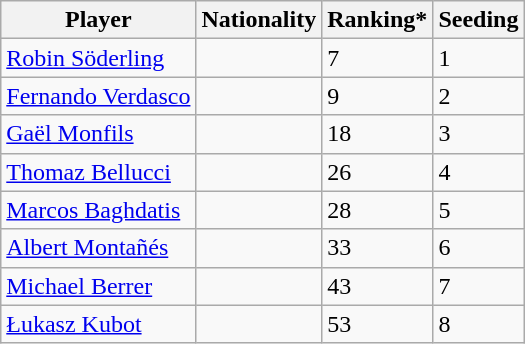<table class="wikitable" border="1">
<tr>
<th>Player</th>
<th>Nationality</th>
<th>Ranking*</th>
<th>Seeding</th>
</tr>
<tr>
<td><a href='#'>Robin Söderling</a></td>
<td></td>
<td>7</td>
<td>1</td>
</tr>
<tr>
<td><a href='#'>Fernando Verdasco</a></td>
<td></td>
<td>9</td>
<td>2</td>
</tr>
<tr>
<td><a href='#'>Gaël Monfils</a></td>
<td></td>
<td>18</td>
<td>3</td>
</tr>
<tr>
<td><a href='#'>Thomaz Bellucci</a></td>
<td></td>
<td>26</td>
<td>4</td>
</tr>
<tr>
<td><a href='#'>Marcos Baghdatis</a></td>
<td></td>
<td>28</td>
<td>5</td>
</tr>
<tr>
<td><a href='#'>Albert Montañés</a></td>
<td></td>
<td>33</td>
<td>6</td>
</tr>
<tr>
<td><a href='#'>Michael Berrer</a></td>
<td></td>
<td>43</td>
<td>7</td>
</tr>
<tr>
<td><a href='#'>Łukasz Kubot</a></td>
<td></td>
<td>53</td>
<td>8</td>
</tr>
</table>
